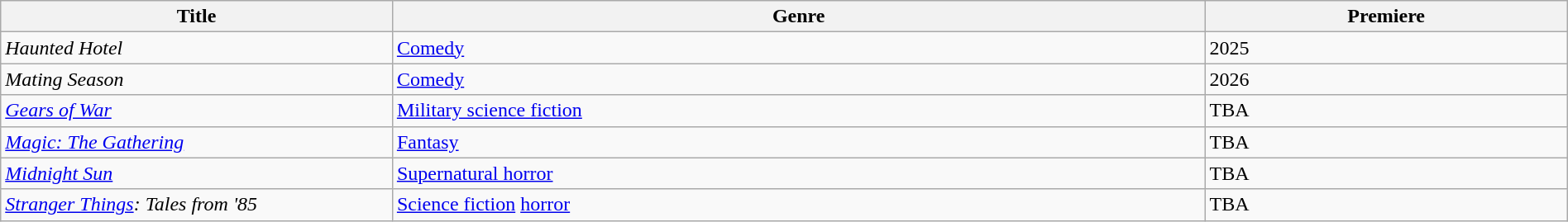<table class="wikitable sortable" style="width:100%;">
<tr>
<th scope="col" style="width:25%;">Title</th>
<th>Genre</th>
<th>Premiere</th>
</tr>
<tr>
<td><em>Haunted Hotel</em></td>
<td><a href='#'>Comedy</a></td>
<td>2025</td>
</tr>
<tr>
<td><em>Mating Season</em></td>
<td><a href='#'>Comedy</a></td>
<td>2026</td>
</tr>
<tr>
<td><em><a href='#'>Gears of War</a></em></td>
<td><a href='#'>Military science fiction</a></td>
<td>TBA</td>
</tr>
<tr>
<td><em><a href='#'>Magic: The Gathering</a></em></td>
<td><a href='#'>Fantasy</a></td>
<td>TBA</td>
</tr>
<tr>
<td><em><a href='#'>Midnight Sun</a></em></td>
<td><a href='#'>Supernatural horror</a></td>
<td>TBA</td>
</tr>
<tr>
<td><em><a href='#'>Stranger Things</a>: Tales from '85</em></td>
<td><a href='#'>Science fiction</a> <a href='#'>horror</a></td>
<td>TBA</td>
</tr>
</table>
